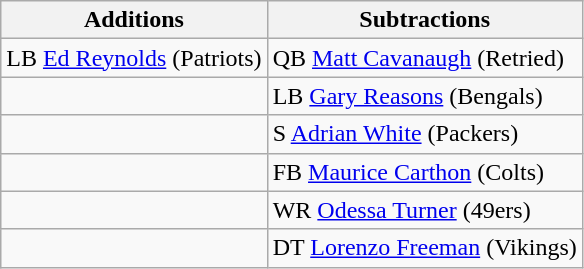<table class="wikitable">
<tr>
<th>Additions</th>
<th>Subtractions</th>
</tr>
<tr>
<td>LB <a href='#'>Ed Reynolds</a> (Patriots)</td>
<td>QB <a href='#'>Matt Cavanaugh</a> (Retried)</td>
</tr>
<tr>
<td></td>
<td>LB <a href='#'>Gary Reasons</a> (Bengals)</td>
</tr>
<tr>
<td></td>
<td>S <a href='#'>Adrian White</a> (Packers)</td>
</tr>
<tr>
<td></td>
<td>FB <a href='#'>Maurice Carthon</a> (Colts)</td>
</tr>
<tr>
<td></td>
<td>WR <a href='#'>Odessa Turner</a> (49ers)</td>
</tr>
<tr>
<td></td>
<td>DT <a href='#'>Lorenzo Freeman</a> (Vikings)</td>
</tr>
</table>
